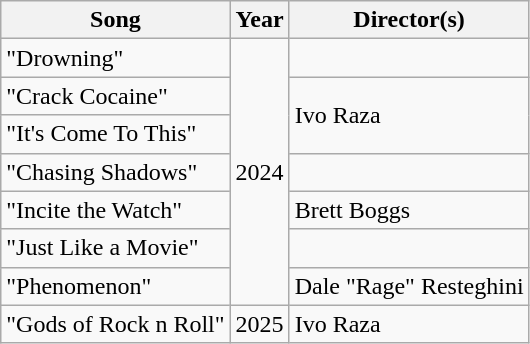<table class="wikitable plainrowheaders">
<tr>
<th scope="col">Song</th>
<th scope="col">Year</th>
<th scope="col">Director(s)</th>
</tr>
<tr>
<td>"Drowning"</td>
<td rowspan="7">2024</td>
<td></td>
</tr>
<tr>
<td>"Crack Cocaine"</td>
<td rowspan="2">Ivo Raza</td>
</tr>
<tr>
<td>"It's Come To This"</td>
</tr>
<tr>
<td>"Chasing Shadows"</td>
<td></td>
</tr>
<tr>
<td>"Incite the Watch"</td>
<td>Brett Boggs</td>
</tr>
<tr>
<td>"Just Like a Movie"</td>
<td></td>
</tr>
<tr>
<td>"Phenomenon"</td>
<td>Dale "Rage" Resteghini</td>
</tr>
<tr>
<td>"Gods of Rock n Roll"</td>
<td>2025</td>
<td>Ivo Raza</td>
</tr>
</table>
